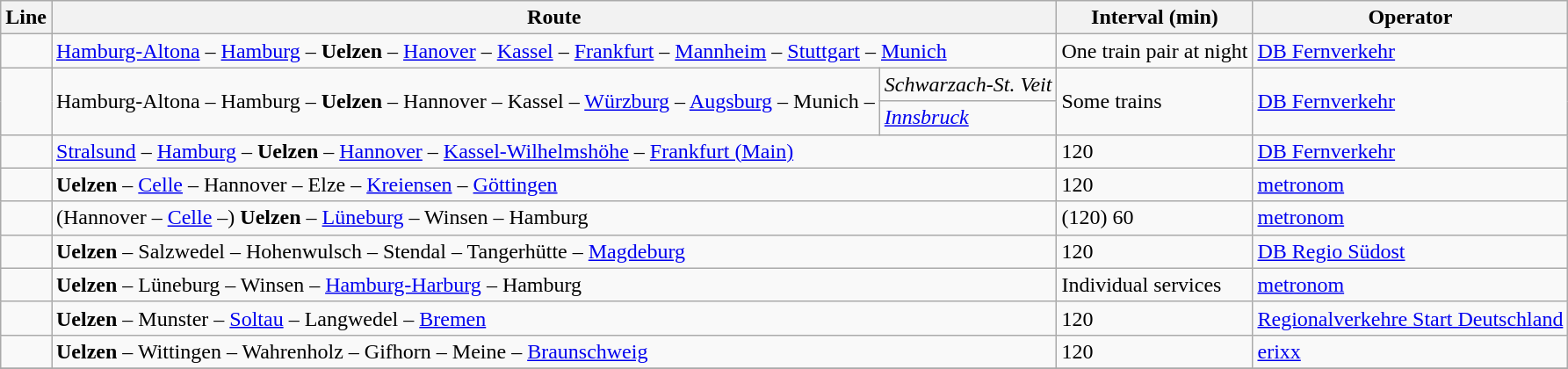<table class="wikitable zebra">
<tr>
<th>Line</th>
<th colspan=2>Route</th>
<th>Interval (min)</th>
<th>Operator</th>
</tr>
<tr>
<td></td>
<td colspan=2><a href='#'>Hamburg-Altona</a> – <a href='#'>Hamburg</a> – <strong>Uelzen</strong> – <a href='#'>Hanover</a> – <a href='#'>Kassel</a> – <a href='#'>Frankfurt</a> – <a href='#'>Mannheim</a> – <a href='#'>Stuttgart</a> – <a href='#'>Munich</a></td>
<td>One train pair at night</td>
<td><a href='#'>DB Fernverkehr</a></td>
</tr>
<tr>
<td rowspan=2></td>
<td rowspan=2>Hamburg-Altona – Hamburg – <strong>Uelzen</strong> – Hannover – Kassel – <a href='#'>Würzburg</a> –  <a href='#'>Augsburg</a> – Munich –</td>
<td><em>Schwarzach-St. Veit</em></td>
<td rowspan=2>Some trains</td>
<td rowspan=2><a href='#'>DB Fernverkehr</a></td>
</tr>
<tr>
<td><em><a href='#'>Innsbruck</a></em></td>
</tr>
<tr>
<td align=center></td>
<td colspan=2><a href='#'>Stralsund</a> – <a href='#'>Hamburg</a> – <strong>Uelzen</strong> – <a href='#'>Hannover</a> – <a href='#'>Kassel-Wilhelmshöhe</a> – <a href='#'>Frankfurt (Main)</a></td>
<td>120</td>
<td><a href='#'>DB Fernverkehr</a></td>
</tr>
<tr>
<td align=center></td>
<td colspan=2><strong>Uelzen</strong> – <a href='#'>Celle</a> – Hannover – Elze – <a href='#'>Kreiensen</a> – <a href='#'>Göttingen</a></td>
<td>120</td>
<td><a href='#'>metronom</a></td>
</tr>
<tr>
<td align=center></td>
<td colspan=2>(Hannover – <a href='#'>Celle</a> –) <strong>Uelzen</strong> – <a href='#'>Lüneburg</a> – Winsen – Hamburg</td>
<td>(120) 60</td>
<td><a href='#'>metronom</a></td>
</tr>
<tr>
<td align=center></td>
<td colspan=2><strong>Uelzen</strong> – Salzwedel – Hohenwulsch – Stendal – Tangerhütte – <a href='#'>Magdeburg</a></td>
<td>120</td>
<td><a href='#'>DB Regio Südost</a></td>
</tr>
<tr>
<td align=center></td>
<td colspan=2><strong>Uelzen</strong> – Lüneburg – Winsen – <a href='#'>Hamburg-Harburg</a> – Hamburg</td>
<td>Individual services</td>
<td><a href='#'>metronom</a></td>
</tr>
<tr>
<td align=center></td>
<td colspan=2><strong>Uelzen</strong> – Munster – <a href='#'>Soltau</a> – Langwedel – <a href='#'>Bremen</a></td>
<td>120</td>
<td><a href='#'>Regionalverkehre Start Deutschland</a></td>
</tr>
<tr>
<td align=center></td>
<td colspan=2><strong>Uelzen</strong> – Wittingen – Wahrenholz – Gifhorn – Meine – <a href='#'>Braunschweig</a></td>
<td>120</td>
<td><a href='#'>erixx</a></td>
</tr>
<tr>
</tr>
</table>
